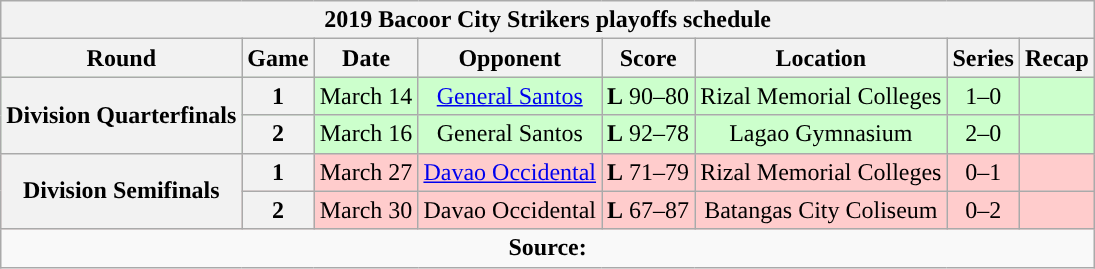<table class="wikitable" style="text-align:center">
<tr>
<th colspan=8>2019 Bacoor City Strikers playoffs schedule</th>
</tr>
<tr>
<th>Round</th>
<th>Game</th>
<th>Date</th>
<th>Opponent</th>
<th>Score</th>
<th>Location</th>
<th>Series</th>
<th>Recap<br></th>
</tr>
<tr style="background:#cfc">
<th rowspan=2>Division Quarterfinals</th>
<th>1</th>
<td>March 14</td>
<td><a href='#'>General Santos</a></td>
<td><strong>L</strong> 90–80</td>
<td>Rizal Memorial Colleges</td>
<td>1–0</td>
<td></td>
</tr>
<tr style="background:#cfc">
<th>2</th>
<td>March 16</td>
<td>General Santos</td>
<td><strong>L</strong> 92–78</td>
<td>Lagao Gymnasium</td>
<td>2–0</td>
<td><br></td>
</tr>
<tr style="background:#fcc">
<th rowspan=2>Division Semifinals</th>
<th>1</th>
<td>March 27</td>
<td><a href='#'>Davao Occidental</a></td>
<td><strong>L</strong> 71–79</td>
<td>Rizal Memorial Colleges</td>
<td>0–1</td>
<td></td>
</tr>
<tr style="background:#fcc">
<th>2</th>
<td>March 30</td>
<td>Davao Occidental</td>
<td><strong>L</strong> 67–87</td>
<td>Batangas City Coliseum</td>
<td>0–2</td>
<td></td>
</tr>
<tr>
<td colspan=8 align=center><strong>Source: </strong></td>
</tr>
</table>
